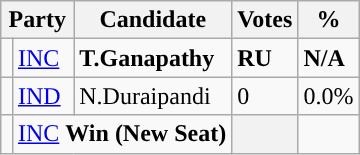<table class="wikitable">
<tr>
<th colspan="2">Party</th>
<th>Candidate</th>
<th>Votes</th>
<th>%</th>
</tr>
<tr>
<td></td>
<td><a href='#'>INC</a></td>
<td><strong>T.Ganapathy</strong></td>
<td><strong>RU</strong></td>
<td><strong>N/A</strong></td>
</tr>
<tr>
<td></td>
<td><a href='#'>IND</a></td>
<td>N.Duraipandi</td>
<td>0</td>
<td>0.0%</td>
</tr>
<tr>
<td></td>
<td colspan="2"><a href='#'>INC</a> <strong>Win (New Seat)</strong></td>
<th></th>
<td></td>
</tr>
</table>
